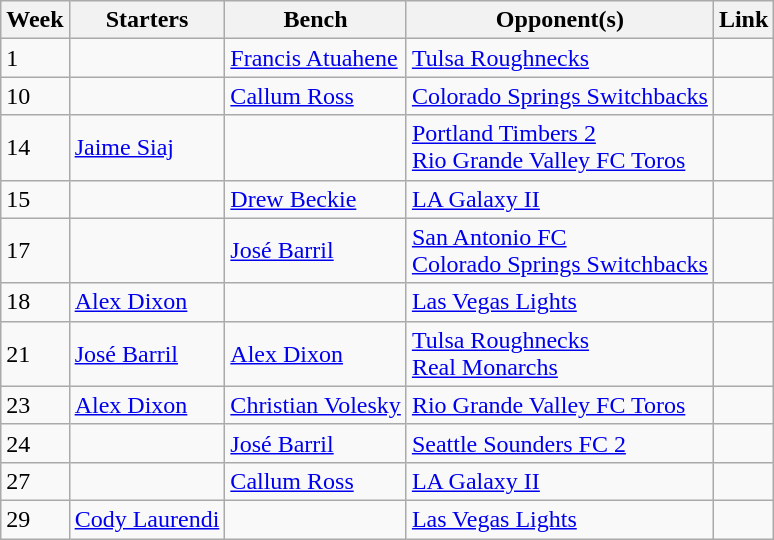<table class=wikitable>
<tr>
<th>Week</th>
<th>Starters</th>
<th>Bench</th>
<th>Opponent(s)</th>
<th>Link</th>
</tr>
<tr>
<td>1</td>
<td></td>
<td> <a href='#'>Francis Atuahene</a></td>
<td><a href='#'>Tulsa Roughnecks</a></td>
<td></td>
</tr>
<tr>
<td>10</td>
<td></td>
<td> <a href='#'>Callum Ross</a></td>
<td><a href='#'>Colorado Springs Switchbacks</a></td>
<td></td>
</tr>
<tr>
<td>14</td>
<td> <a href='#'>Jaime Siaj</a></td>
<td></td>
<td><a href='#'>Portland Timbers 2</a><br><a href='#'>Rio Grande Valley FC Toros</a></td>
<td></td>
</tr>
<tr>
<td>15</td>
<td></td>
<td> <a href='#'>Drew Beckie</a></td>
<td><a href='#'>LA Galaxy II</a></td>
<td></td>
</tr>
<tr>
<td>17</td>
<td></td>
<td> <a href='#'>José Barril</a></td>
<td><a href='#'>San Antonio FC</a><br><a href='#'>Colorado Springs Switchbacks</a></td>
<td></td>
</tr>
<tr>
<td>18</td>
<td> <a href='#'>Alex Dixon</a></td>
<td></td>
<td><a href='#'>Las Vegas Lights</a></td>
<td></td>
</tr>
<tr>
<td>21</td>
<td> <a href='#'>José Barril</a></td>
<td> <a href='#'>Alex Dixon</a></td>
<td><a href='#'>Tulsa Roughnecks</a><br><a href='#'>Real Monarchs</a></td>
<td></td>
</tr>
<tr>
<td>23</td>
<td> <a href='#'>Alex Dixon</a></td>
<td> <a href='#'>Christian Volesky</a></td>
<td><a href='#'>Rio Grande Valley FC Toros</a></td>
<td></td>
</tr>
<tr>
<td>24</td>
<td></td>
<td> <a href='#'>José Barril</a></td>
<td><a href='#'>Seattle Sounders FC 2</a></td>
<td></td>
</tr>
<tr>
<td>27</td>
<td></td>
<td> <a href='#'>Callum Ross</a></td>
<td><a href='#'>LA Galaxy II</a></td>
<td></td>
</tr>
<tr>
<td>29</td>
<td> <a href='#'>Cody Laurendi</a></td>
<td></td>
<td><a href='#'>Las Vegas Lights</a></td>
<td></td>
</tr>
</table>
